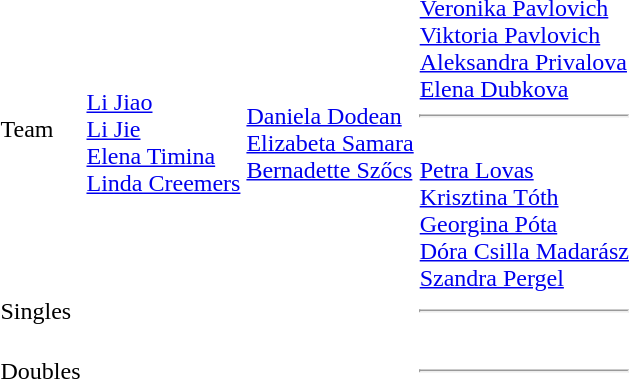<table>
<tr>
<td>Team</td>
<td><br><a href='#'>Li Jiao</a><br><a href='#'>Li Jie</a><br><a href='#'>Elena Timina</a><br><a href='#'>Linda Creemers</a></td>
<td><br><a href='#'>Daniela Dodean</a><br><a href='#'>Elizabeta Samara</a><br><a href='#'>Bernadette Szőcs</a></td>
<td><br><a href='#'>Veronika Pavlovich</a><br><a href='#'>Viktoria Pavlovich</a><br><a href='#'>Aleksandra Privalova</a><br><a href='#'>Elena Dubkova</a><hr><br><a href='#'>Petra Lovas</a><br><a href='#'>Krisztina Tóth</a><br><a href='#'>Georgina Póta</a><br><a href='#'>Dóra Csilla Madarász</a><br><a href='#'>Szandra Pergel</a></td>
</tr>
<tr>
<td>Singles</td>
<td></td>
<td></td>
<td><hr></td>
</tr>
<tr>
<td>Doubles</td>
<td><br></td>
<td><br></td>
<td><br><hr><br></td>
</tr>
</table>
